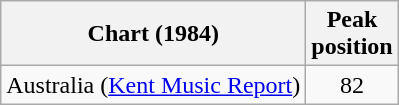<table class="wikitable">
<tr>
<th>Chart (1984)</th>
<th>Peak<br>position</th>
</tr>
<tr>
<td>Australia (<a href='#'>Kent Music Report</a>)</td>
<td align="center">82</td>
</tr>
</table>
